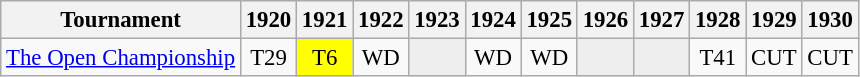<table class="wikitable" style="font-size:95%;text-align:center;">
<tr>
<th>Tournament</th>
<th>1920</th>
<th>1921</th>
<th>1922</th>
<th>1923</th>
<th>1924</th>
<th>1925</th>
<th>1926</th>
<th>1927</th>
<th>1928</th>
<th>1929</th>
<th>1930</th>
</tr>
<tr>
<td align=left><a href='#'>The Open Championship</a></td>
<td>T29</td>
<td style="background:yellow;">T6</td>
<td>WD</td>
<td style="background:#eeeeee;"></td>
<td>WD</td>
<td>WD</td>
<td style="background:#eeeeee;"></td>
<td style="background:#eeeeee;"></td>
<td>T41</td>
<td>CUT</td>
<td>CUT</td>
</tr>
</table>
